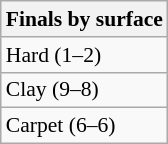<table class=wikitable style=font-size:90%>
<tr>
<th>Finals by surface</th>
</tr>
<tr>
<td>Hard (1–2)</td>
</tr>
<tr>
<td>Clay (9–8)</td>
</tr>
<tr>
<td>Carpet (6–6)</td>
</tr>
</table>
